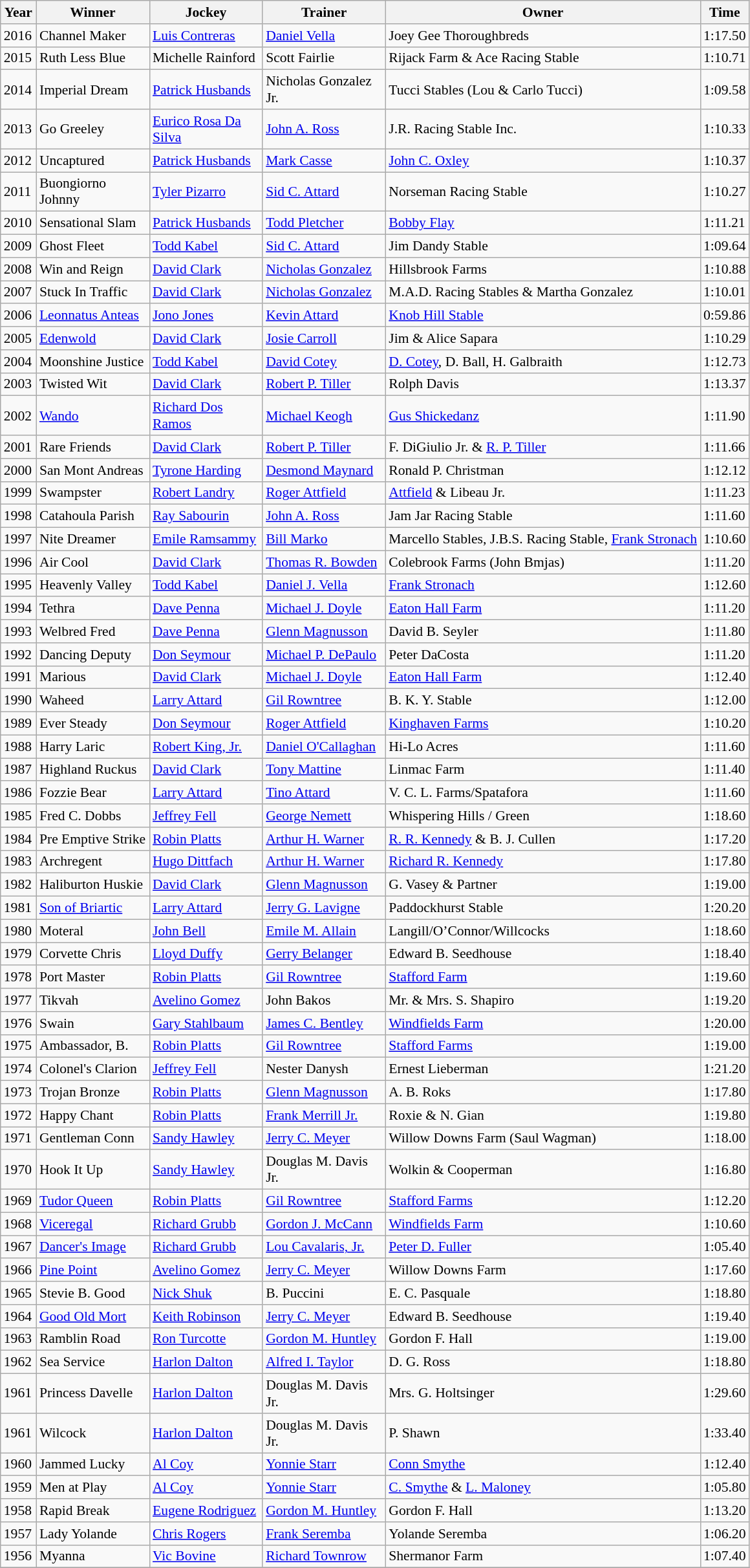<table class="wikitable sortable" style="font-size:90%">
<tr>
<th style="width:30px">Year<br></th>
<th style="width:110px">Winner<br></th>
<th style="width:110px">Jockey<br></th>
<th style="width:120px">Trainer<br></th>
<th>Owner<br></th>
<th style="width:25px">Time<br></th>
</tr>
<tr>
<td>2016</td>
<td>Channel Maker</td>
<td><a href='#'>Luis Contreras</a></td>
<td><a href='#'>Daniel Vella</a></td>
<td>Joey Gee Thoroughbreds</td>
<td>1:17.50</td>
</tr>
<tr>
<td>2015</td>
<td>Ruth Less Blue</td>
<td>Michelle Rainford</td>
<td>Scott Fairlie</td>
<td>Rijack Farm & Ace Racing Stable</td>
<td>1:10.71</td>
</tr>
<tr>
<td>2014</td>
<td>Imperial Dream</td>
<td><a href='#'>Patrick Husbands</a></td>
<td>Nicholas Gonzalez Jr.</td>
<td>Tucci Stables (Lou & Carlo Tucci)</td>
<td>1:09.58</td>
</tr>
<tr>
<td>2013</td>
<td>Go Greeley</td>
<td><a href='#'>Eurico Rosa Da Silva</a></td>
<td><a href='#'>John A. Ross</a></td>
<td>J.R. Racing Stable Inc.</td>
<td>1:10.33</td>
</tr>
<tr>
<td>2012</td>
<td>Uncaptured</td>
<td><a href='#'>Patrick Husbands</a></td>
<td><a href='#'>Mark Casse</a></td>
<td><a href='#'>John C. Oxley</a></td>
<td>1:10.37</td>
</tr>
<tr>
<td>2011</td>
<td>Buongiorno Johnny</td>
<td><a href='#'>Tyler Pizarro</a></td>
<td><a href='#'>Sid C. Attard</a></td>
<td>Norseman Racing Stable</td>
<td>1:10.27</td>
</tr>
<tr>
<td>2010</td>
<td>Sensational Slam</td>
<td><a href='#'>Patrick Husbands</a></td>
<td><a href='#'>Todd Pletcher</a></td>
<td><a href='#'>Bobby Flay</a></td>
<td>1:11.21</td>
</tr>
<tr>
<td>2009</td>
<td>Ghost Fleet</td>
<td><a href='#'>Todd Kabel</a></td>
<td><a href='#'>Sid C. Attard</a></td>
<td>Jim Dandy Stable</td>
<td>1:09.64</td>
</tr>
<tr>
<td>2008</td>
<td>Win and Reign</td>
<td><a href='#'>David Clark</a></td>
<td><a href='#'>Nicholas Gonzalez</a></td>
<td>Hillsbrook Farms</td>
<td>1:10.88</td>
</tr>
<tr>
<td>2007</td>
<td>Stuck In Traffic</td>
<td><a href='#'>David Clark</a></td>
<td><a href='#'>Nicholas Gonzalez</a></td>
<td>M.A.D. Racing Stables & Martha Gonzalez</td>
<td>1:10.01</td>
</tr>
<tr>
<td>2006</td>
<td><a href='#'>Leonnatus Anteas</a></td>
<td><a href='#'>Jono Jones</a></td>
<td><a href='#'>Kevin Attard</a></td>
<td><a href='#'>Knob Hill Stable</a></td>
<td>0:59.86</td>
</tr>
<tr>
<td>2005</td>
<td><a href='#'>Edenwold</a></td>
<td><a href='#'>David Clark</a></td>
<td><a href='#'>Josie Carroll</a></td>
<td>Jim & Alice Sapara</td>
<td>1:10.29</td>
</tr>
<tr>
<td>2004</td>
<td>Moonshine Justice</td>
<td><a href='#'>Todd Kabel</a></td>
<td><a href='#'>David Cotey</a></td>
<td><a href='#'>D. Cotey</a>, D. Ball, H. Galbraith</td>
<td>1:12.73</td>
</tr>
<tr>
<td>2003</td>
<td>Twisted Wit</td>
<td><a href='#'>David Clark</a></td>
<td><a href='#'>Robert P. Tiller</a></td>
<td>Rolph Davis</td>
<td>1:13.37</td>
</tr>
<tr>
<td>2002</td>
<td><a href='#'>Wando</a></td>
<td><a href='#'>Richard Dos Ramos</a></td>
<td><a href='#'>Michael Keogh</a></td>
<td><a href='#'>Gus Shickedanz</a></td>
<td>1:11.90</td>
</tr>
<tr>
<td>2001</td>
<td>Rare Friends</td>
<td><a href='#'>David Clark</a></td>
<td><a href='#'>Robert P. Tiller</a></td>
<td>F. DiGiulio Jr. & <a href='#'>R. P. Tiller</a></td>
<td>1:11.66</td>
</tr>
<tr>
<td>2000</td>
<td>San Mont Andreas</td>
<td><a href='#'>Tyrone Harding</a></td>
<td><a href='#'>Desmond Maynard</a></td>
<td>Ronald P. Christman</td>
<td>1:12.12</td>
</tr>
<tr>
<td>1999</td>
<td>Swampster</td>
<td><a href='#'>Robert Landry</a></td>
<td><a href='#'>Roger Attfield</a></td>
<td><a href='#'>Attfield</a> & Libeau Jr.</td>
<td>1:11.23</td>
</tr>
<tr>
<td>1998</td>
<td>Catahoula Parish</td>
<td><a href='#'>Ray Sabourin</a></td>
<td><a href='#'>John A. Ross</a></td>
<td>Jam Jar Racing Stable</td>
<td>1:11.60</td>
</tr>
<tr>
<td>1997</td>
<td>Nite Dreamer</td>
<td><a href='#'>Emile Ramsammy</a></td>
<td><a href='#'>Bill Marko</a></td>
<td>Marcello Stables, J.B.S. Racing Stable, <a href='#'>Frank Stronach</a></td>
<td>1:10.60</td>
</tr>
<tr>
<td>1996</td>
<td>Air Cool</td>
<td><a href='#'>David Clark</a></td>
<td><a href='#'>Thomas R. Bowden</a></td>
<td>Colebrook Farms (John Bmjas)</td>
<td>1:11.20</td>
</tr>
<tr>
<td>1995</td>
<td>Heavenly Valley</td>
<td><a href='#'>Todd Kabel</a></td>
<td><a href='#'>Daniel J. Vella</a></td>
<td><a href='#'>Frank Stronach</a></td>
<td>1:12.60</td>
</tr>
<tr>
<td>1994</td>
<td>Tethra</td>
<td><a href='#'>Dave Penna</a></td>
<td><a href='#'>Michael J. Doyle</a></td>
<td><a href='#'>Eaton Hall Farm</a></td>
<td>1:11.20</td>
</tr>
<tr>
<td>1993</td>
<td>Welbred Fred</td>
<td><a href='#'>Dave Penna</a></td>
<td><a href='#'>Glenn Magnusson</a></td>
<td>David B. Seyler</td>
<td>1:11.80</td>
</tr>
<tr>
<td>1992</td>
<td>Dancing Deputy</td>
<td><a href='#'>Don Seymour</a></td>
<td><a href='#'>Michael P. DePaulo</a></td>
<td>Peter DaCosta</td>
<td>1:11.20</td>
</tr>
<tr>
<td>1991</td>
<td>Marious</td>
<td><a href='#'>David Clark</a></td>
<td><a href='#'>Michael J. Doyle</a></td>
<td><a href='#'>Eaton Hall Farm</a></td>
<td>1:12.40</td>
</tr>
<tr>
<td>1990</td>
<td>Waheed</td>
<td><a href='#'>Larry Attard</a></td>
<td><a href='#'>Gil Rowntree</a></td>
<td>B. K. Y. Stable</td>
<td>1:12.00</td>
</tr>
<tr>
<td>1989</td>
<td>Ever Steady</td>
<td><a href='#'>Don Seymour</a></td>
<td><a href='#'>Roger Attfield</a></td>
<td><a href='#'>Kinghaven Farms</a></td>
<td>1:10.20</td>
</tr>
<tr>
<td>1988</td>
<td>Harry Laric</td>
<td><a href='#'>Robert King, Jr.</a></td>
<td><a href='#'>Daniel O'Callaghan</a></td>
<td>Hi-Lo Acres</td>
<td>1:11.60</td>
</tr>
<tr>
<td>1987</td>
<td>Highland Ruckus</td>
<td><a href='#'>David Clark</a></td>
<td><a href='#'>Tony Mattine</a></td>
<td>Linmac Farm</td>
<td>1:11.40</td>
</tr>
<tr>
<td>1986</td>
<td>Fozzie Bear</td>
<td><a href='#'>Larry Attard</a></td>
<td><a href='#'>Tino Attard</a></td>
<td>V. C. L. Farms/Spatafora</td>
<td>1:11.60</td>
</tr>
<tr>
<td>1985</td>
<td>Fred C. Dobbs</td>
<td><a href='#'>Jeffrey Fell</a></td>
<td><a href='#'>George Nemett</a></td>
<td>Whispering Hills / Green</td>
<td>1:18.60</td>
</tr>
<tr>
<td>1984</td>
<td>Pre Emptive Strike</td>
<td><a href='#'>Robin Platts</a></td>
<td><a href='#'>Arthur H. Warner</a></td>
<td><a href='#'>R. R. Kennedy</a> & B. J. Cullen</td>
<td>1:17.20</td>
</tr>
<tr>
<td>1983</td>
<td>Archregent</td>
<td><a href='#'>Hugo Dittfach</a></td>
<td><a href='#'>Arthur H. Warner</a></td>
<td><a href='#'>Richard R. Kennedy</a></td>
<td>1:17.80</td>
</tr>
<tr>
<td>1982</td>
<td>Haliburton Huskie</td>
<td><a href='#'>David Clark</a></td>
<td><a href='#'>Glenn Magnusson</a></td>
<td>G. Vasey & Partner</td>
<td>1:19.00</td>
</tr>
<tr>
<td>1981</td>
<td><a href='#'>Son of Briartic</a></td>
<td><a href='#'>Larry Attard</a></td>
<td><a href='#'>Jerry G. Lavigne</a></td>
<td>Paddockhurst Stable</td>
<td>1:20.20</td>
</tr>
<tr>
<td>1980</td>
<td>Moteral</td>
<td><a href='#'>John Bell</a></td>
<td><a href='#'>Emile M. Allain</a></td>
<td>Langill/O’Connor/Willcocks</td>
<td>1:18.60</td>
</tr>
<tr>
<td>1979</td>
<td>Corvette Chris</td>
<td><a href='#'>Lloyd Duffy</a></td>
<td><a href='#'>Gerry Belanger</a></td>
<td>Edward B. Seedhouse</td>
<td>1:18.40</td>
</tr>
<tr>
<td>1978</td>
<td>Port Master</td>
<td><a href='#'>Robin Platts</a></td>
<td><a href='#'>Gil Rowntree</a></td>
<td><a href='#'>Stafford Farm</a></td>
<td>1:19.60</td>
</tr>
<tr>
<td>1977</td>
<td>Tikvah</td>
<td><a href='#'>Avelino Gomez</a></td>
<td>John Bakos</td>
<td>Mr. & Mrs. S. Shapiro</td>
<td>1:19.20</td>
</tr>
<tr>
<td>1976</td>
<td>Swain</td>
<td><a href='#'>Gary Stahlbaum</a></td>
<td><a href='#'>James C. Bentley</a></td>
<td><a href='#'>Windfields Farm</a></td>
<td>1:20.00</td>
</tr>
<tr>
<td>1975</td>
<td>Ambassador, B.</td>
<td><a href='#'>Robin Platts</a></td>
<td><a href='#'>Gil Rowntree</a></td>
<td><a href='#'>Stafford Farms</a></td>
<td>1:19.00</td>
</tr>
<tr>
<td>1974</td>
<td>Colonel's Clarion</td>
<td><a href='#'>Jeffrey Fell</a></td>
<td>Nester Danysh</td>
<td>Ernest Lieberman</td>
<td>1:21.20</td>
</tr>
<tr>
<td>1973</td>
<td>Trojan Bronze</td>
<td><a href='#'>Robin Platts</a></td>
<td><a href='#'>Glenn Magnusson</a></td>
<td>A. B. Roks</td>
<td>1:17.80</td>
</tr>
<tr>
<td>1972</td>
<td>Happy Chant</td>
<td><a href='#'>Robin Platts</a></td>
<td><a href='#'>Frank Merrill Jr.</a></td>
<td>Roxie & N. Gian</td>
<td>1:19.80</td>
</tr>
<tr>
<td>1971</td>
<td>Gentleman Conn</td>
<td><a href='#'>Sandy Hawley</a></td>
<td><a href='#'>Jerry C. Meyer</a></td>
<td>Willow Downs Farm (Saul Wagman)</td>
<td>1:18.00</td>
</tr>
<tr>
<td>1970</td>
<td>Hook It Up</td>
<td><a href='#'>Sandy Hawley</a></td>
<td>Douglas M. Davis Jr.</td>
<td>Wolkin & Cooperman</td>
<td>1:16.80</td>
</tr>
<tr>
<td>1969</td>
<td><a href='#'>Tudor Queen</a></td>
<td><a href='#'>Robin Platts</a></td>
<td><a href='#'>Gil Rowntree</a></td>
<td><a href='#'>Stafford Farms</a></td>
<td>1:12.20</td>
</tr>
<tr>
<td>1968</td>
<td><a href='#'>Viceregal</a></td>
<td><a href='#'>Richard Grubb</a></td>
<td><a href='#'>Gordon J. McCann</a></td>
<td><a href='#'>Windfields Farm</a></td>
<td>1:10.60</td>
</tr>
<tr>
<td>1967</td>
<td><a href='#'>Dancer's Image</a></td>
<td><a href='#'>Richard Grubb</a></td>
<td><a href='#'>Lou Cavalaris, Jr.</a></td>
<td><a href='#'>Peter D. Fuller</a></td>
<td>1:05.40</td>
</tr>
<tr>
<td>1966</td>
<td><a href='#'>Pine Point</a></td>
<td><a href='#'>Avelino Gomez</a></td>
<td><a href='#'>Jerry C. Meyer</a></td>
<td>Willow Downs Farm</td>
<td>1:17.60</td>
</tr>
<tr>
<td>1965</td>
<td>Stevie B. Good</td>
<td><a href='#'>Nick Shuk</a></td>
<td>B. Puccini</td>
<td>E. C. Pasquale</td>
<td>1:18.80</td>
</tr>
<tr>
<td>1964</td>
<td><a href='#'>Good Old Mort</a></td>
<td><a href='#'>Keith Robinson</a></td>
<td><a href='#'>Jerry C. Meyer</a></td>
<td>Edward B. Seedhouse</td>
<td>1:19.40</td>
</tr>
<tr>
<td>1963</td>
<td>Ramblin Road</td>
<td><a href='#'>Ron Turcotte</a></td>
<td><a href='#'>Gordon M. Huntley</a></td>
<td>Gordon F. Hall</td>
<td>1:19.00</td>
</tr>
<tr>
<td>1962</td>
<td>Sea Service</td>
<td><a href='#'>Harlon Dalton</a></td>
<td><a href='#'>Alfred I. Taylor</a></td>
<td>D. G. Ross</td>
<td>1:18.80</td>
</tr>
<tr>
<td>1961</td>
<td>Princess Davelle</td>
<td><a href='#'>Harlon Dalton</a></td>
<td>Douglas M. Davis Jr.</td>
<td>Mrs. G. Holtsinger</td>
<td>1:29.60</td>
</tr>
<tr>
<td>1961</td>
<td>Wilcock</td>
<td><a href='#'>Harlon Dalton</a></td>
<td>Douglas M. Davis Jr.</td>
<td>P. Shawn</td>
<td>1:33.40</td>
</tr>
<tr>
<td>1960</td>
<td>Jammed Lucky</td>
<td><a href='#'>Al Coy</a></td>
<td><a href='#'>Yonnie Starr</a></td>
<td><a href='#'>Conn Smythe</a></td>
<td>1:12.40</td>
</tr>
<tr>
<td>1959</td>
<td>Men at Play</td>
<td><a href='#'>Al Coy</a></td>
<td><a href='#'>Yonnie Starr</a></td>
<td><a href='#'>C. Smythe</a> & <a href='#'>L. Maloney</a></td>
<td>1:05.80</td>
</tr>
<tr>
<td>1958</td>
<td>Rapid Break</td>
<td><a href='#'>Eugene Rodriguez</a></td>
<td><a href='#'>Gordon M. Huntley</a></td>
<td>Gordon F. Hall</td>
<td>1:13.20</td>
</tr>
<tr>
<td>1957</td>
<td>Lady Yolande</td>
<td><a href='#'>Chris Rogers</a></td>
<td><a href='#'>Frank Seremba</a></td>
<td>Yolande Seremba</td>
<td>1:06.20</td>
</tr>
<tr>
<td>1956</td>
<td>Myanna</td>
<td><a href='#'>Vic Bovine</a></td>
<td><a href='#'>Richard Townrow</a></td>
<td>Shermanor Farm</td>
<td>1:07.40</td>
</tr>
<tr>
</tr>
</table>
